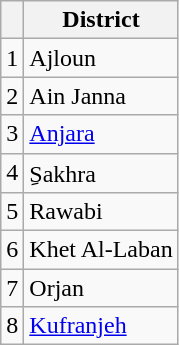<table class="wikitable">
<tr>
<th></th>
<th>District</th>
</tr>
<tr>
<td>1</td>
<td>Ajloun</td>
</tr>
<tr>
<td>2</td>
<td>Ain Janna</td>
</tr>
<tr>
<td>3</td>
<td><a href='#'>Anjara</a></td>
</tr>
<tr>
<td>4</td>
<td>ِSakhra</td>
</tr>
<tr>
<td>5</td>
<td>Rawabi</td>
</tr>
<tr>
<td>6</td>
<td>Khet Al-Laban</td>
</tr>
<tr>
<td>7</td>
<td>Orjan</td>
</tr>
<tr>
<td>8</td>
<td><a href='#'>Kufranjeh</a></td>
</tr>
</table>
